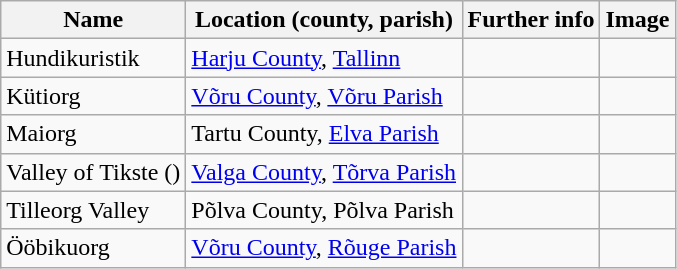<table class="wikitable sortable">
<tr>
<th>Name</th>
<th>Location (county, parish)</th>
<th>Further info</th>
<th>Image</th>
</tr>
<tr>
<td>Hundikuristik</td>
<td><a href='#'>Harju County</a>, <a href='#'>Tallinn</a></td>
<td></td>
<td></td>
</tr>
<tr>
<td>Kütiorg</td>
<td><a href='#'>Võru County</a>, <a href='#'>Võru Parish</a></td>
<td></td>
<td></td>
</tr>
<tr>
<td>Maiorg</td>
<td>Tartu County, <a href='#'>Elva Parish</a></td>
<td></td>
<td></td>
</tr>
<tr>
<td>Valley of Tikste ()</td>
<td><a href='#'>Valga County</a>, <a href='#'>Tõrva Parish</a></td>
<td></td>
<td></td>
</tr>
<tr>
<td>Tilleorg Valley</td>
<td>Põlva County, Põlva Parish</td>
<td></td>
<td></td>
</tr>
<tr>
<td>Ööbikuorg</td>
<td><a href='#'>Võru County</a>, <a href='#'>Rõuge Parish</a></td>
<td></td>
<td></td>
</tr>
</table>
